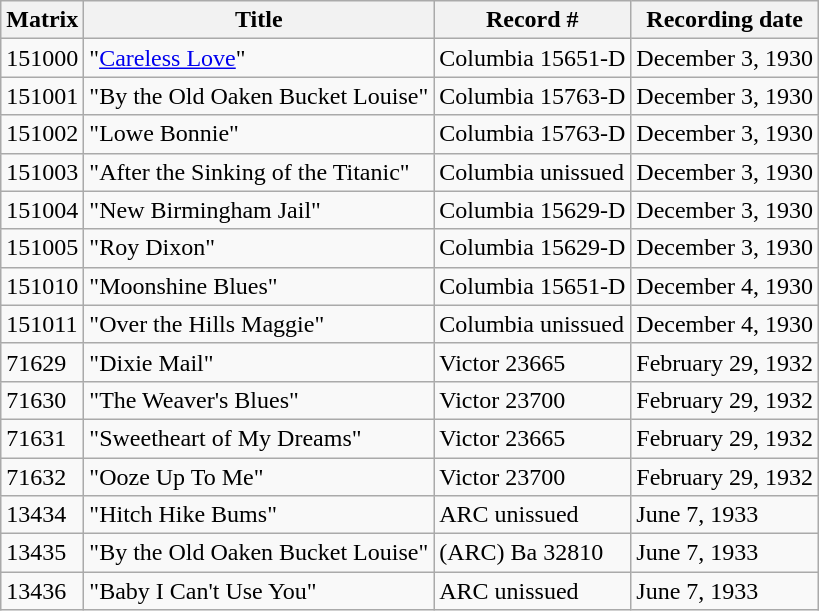<table class=wikitable>
<tr>
<th>Matrix</th>
<th>Title</th>
<th>Record #</th>
<th>Recording date</th>
</tr>
<tr>
<td>151000</td>
<td>"<a href='#'>Careless Love</a>"</td>
<td>Columbia 15651-D</td>
<td>December 3, 1930</td>
</tr>
<tr>
<td>151001</td>
<td>"By the Old Oaken Bucket Louise"</td>
<td>Columbia 15763-D</td>
<td>December 3, 1930</td>
</tr>
<tr>
<td>151002</td>
<td>"Lowe Bonnie"</td>
<td>Columbia 15763-D</td>
<td>December 3, 1930</td>
</tr>
<tr>
<td>151003</td>
<td>"After the Sinking of the Titanic"</td>
<td>Columbia unissued</td>
<td>December 3, 1930</td>
</tr>
<tr>
<td>151004</td>
<td>"New Birmingham Jail"</td>
<td>Columbia 15629-D</td>
<td>December 3, 1930</td>
</tr>
<tr>
<td>151005</td>
<td>"Roy Dixon"</td>
<td>Columbia 15629-D</td>
<td>December 3, 1930</td>
</tr>
<tr>
<td>151010</td>
<td>"Moonshine Blues"</td>
<td>Columbia 15651-D</td>
<td>December 4, 1930</td>
</tr>
<tr>
<td>151011</td>
<td>"Over the Hills Maggie"</td>
<td>Columbia unissued</td>
<td>December 4, 1930</td>
</tr>
<tr>
<td>71629</td>
<td>"Dixie Mail"</td>
<td>Victor 23665</td>
<td>February 29, 1932</td>
</tr>
<tr>
<td>71630</td>
<td>"The Weaver's Blues"</td>
<td>Victor 23700</td>
<td>February 29, 1932</td>
</tr>
<tr>
<td>71631</td>
<td>"Sweetheart of My Dreams"</td>
<td>Victor 23665</td>
<td>February 29, 1932</td>
</tr>
<tr>
<td>71632</td>
<td>"Ooze Up To Me"</td>
<td>Victor 23700</td>
<td>February 29, 1932</td>
</tr>
<tr>
<td>13434</td>
<td>"Hitch Hike Bums"</td>
<td>ARC unissued</td>
<td>June 7, 1933</td>
</tr>
<tr>
<td>13435</td>
<td>"By the Old Oaken Bucket Louise"</td>
<td>(ARC) Ba 32810</td>
<td>June 7, 1933</td>
</tr>
<tr>
<td>13436</td>
<td>"Baby I Can't Use You"</td>
<td>ARC unissued</td>
<td>June 7, 1933</td>
</tr>
</table>
